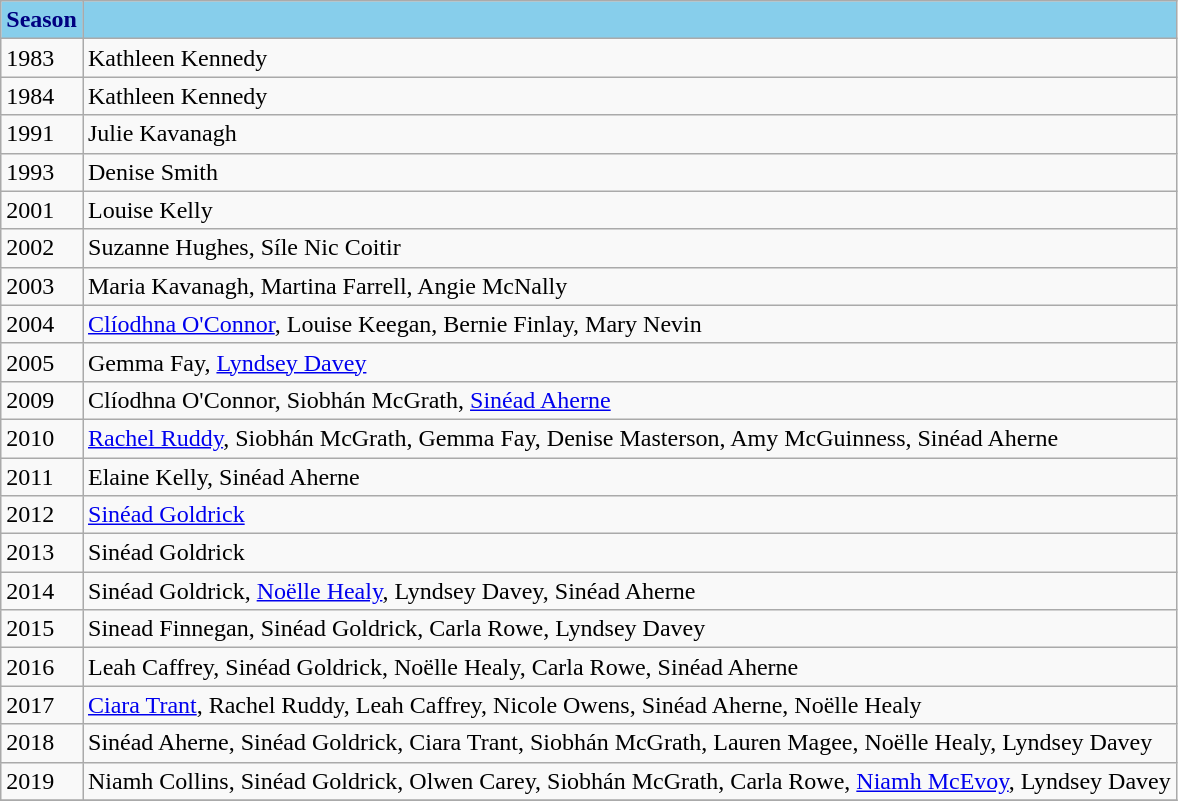<table class="wikitable collapsible mw-collapsed">
<tr>
<th style="background:skyblue;color:navy">Season</th>
<th style="background:skyblue;color:navy"></th>
</tr>
<tr>
<td>1983</td>
<td>Kathleen Kennedy</td>
</tr>
<tr>
<td>1984</td>
<td>Kathleen Kennedy</td>
</tr>
<tr>
<td>1991</td>
<td>Julie Kavanagh</td>
</tr>
<tr>
<td>1993</td>
<td>Denise Smith</td>
</tr>
<tr>
<td>2001</td>
<td>Louise Kelly</td>
</tr>
<tr>
<td>2002</td>
<td>Suzanne Hughes, Síle Nic Coitir</td>
</tr>
<tr>
<td>2003</td>
<td>Maria Kavanagh, Martina Farrell, Angie McNally</td>
</tr>
<tr>
<td>2004</td>
<td><a href='#'>Clíodhna O'Connor</a>, Louise Keegan, Bernie Finlay, Mary Nevin</td>
</tr>
<tr>
<td>2005</td>
<td>Gemma Fay, <a href='#'>Lyndsey Davey</a></td>
</tr>
<tr>
<td>2009</td>
<td>Clíodhna O'Connor, Siobhán McGrath,  <a href='#'>Sinéad Aherne</a></td>
</tr>
<tr>
<td>2010</td>
<td><a href='#'>Rachel Ruddy</a>, Siobhán McGrath, Gemma Fay, Denise Masterson, Amy McGuinness, Sinéad Aherne</td>
</tr>
<tr>
<td>2011</td>
<td>Elaine Kelly, Sinéad Aherne</td>
</tr>
<tr>
<td>2012</td>
<td><a href='#'>Sinéad Goldrick</a></td>
</tr>
<tr>
<td>2013</td>
<td>Sinéad Goldrick</td>
</tr>
<tr>
<td>2014</td>
<td>Sinéad Goldrick, <a href='#'>Noëlle Healy</a>, Lyndsey Davey, Sinéad Aherne</td>
</tr>
<tr>
<td>2015</td>
<td>Sinead Finnegan, Sinéad Goldrick, Carla Rowe, Lyndsey Davey</td>
</tr>
<tr>
<td>2016</td>
<td>Leah Caffrey, Sinéad Goldrick, Noëlle Healy, Carla Rowe, Sinéad Aherne</td>
</tr>
<tr>
<td>2017</td>
<td><a href='#'>Ciara Trant</a>, Rachel Ruddy, Leah Caffrey, Nicole Owens, Sinéad Aherne, Noëlle Healy</td>
</tr>
<tr>
<td>2018</td>
<td>Sinéad Aherne, Sinéad Goldrick, Ciara Trant, Siobhán McGrath, Lauren Magee, Noëlle Healy, Lyndsey Davey</td>
</tr>
<tr>
<td>2019</td>
<td>Niamh Collins, Sinéad Goldrick, Olwen Carey, Siobhán McGrath, Carla Rowe, <a href='#'>Niamh McEvoy</a>, Lyndsey Davey</td>
</tr>
<tr>
</tr>
</table>
